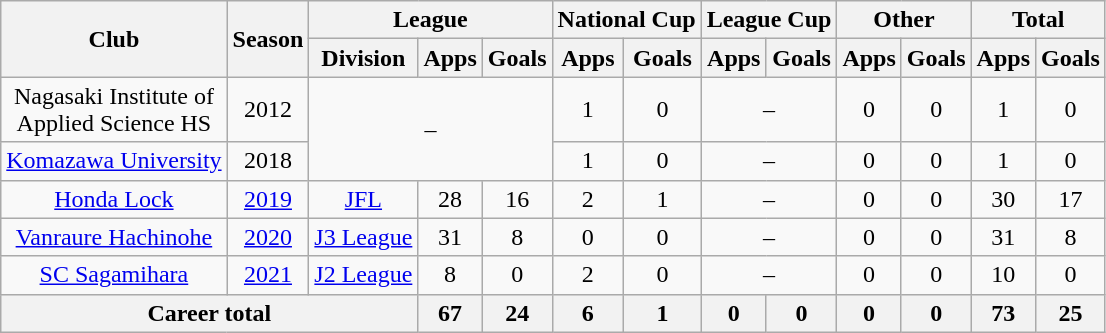<table class="wikitable" style="text-align: center">
<tr>
<th rowspan="2">Club</th>
<th rowspan="2">Season</th>
<th colspan="3">League</th>
<th colspan="2">National Cup</th>
<th colspan="2">League Cup</th>
<th colspan="2">Other</th>
<th colspan="2">Total</th>
</tr>
<tr>
<th>Division</th>
<th>Apps</th>
<th>Goals</th>
<th>Apps</th>
<th>Goals</th>
<th>Apps</th>
<th>Goals</th>
<th>Apps</th>
<th>Goals</th>
<th>Apps</th>
<th>Goals</th>
</tr>
<tr>
<td>Nagasaki Institute of<br>Applied Science HS</td>
<td>2012</td>
<td colspan="3" rowspan="2">–</td>
<td>1</td>
<td>0</td>
<td colspan="2">–</td>
<td>0</td>
<td>0</td>
<td>1</td>
<td>0</td>
</tr>
<tr>
<td><a href='#'>Komazawa University</a></td>
<td>2018</td>
<td>1</td>
<td>0</td>
<td colspan="2">–</td>
<td>0</td>
<td>0</td>
<td>1</td>
<td>0</td>
</tr>
<tr>
<td><a href='#'>Honda Lock</a></td>
<td><a href='#'>2019</a></td>
<td><a href='#'>JFL</a></td>
<td>28</td>
<td>16</td>
<td>2</td>
<td>1</td>
<td colspan="2">–</td>
<td>0</td>
<td>0</td>
<td>30</td>
<td>17</td>
</tr>
<tr>
<td><a href='#'>Vanraure Hachinohe</a></td>
<td><a href='#'>2020</a></td>
<td><a href='#'>J3 League</a></td>
<td>31</td>
<td>8</td>
<td>0</td>
<td>0</td>
<td colspan="2">–</td>
<td>0</td>
<td>0</td>
<td>31</td>
<td>8</td>
</tr>
<tr>
<td><a href='#'>SC Sagamihara</a></td>
<td><a href='#'>2021</a></td>
<td><a href='#'>J2 League</a></td>
<td>8</td>
<td>0</td>
<td>2</td>
<td>0</td>
<td colspan="2">–</td>
<td>0</td>
<td>0</td>
<td>10</td>
<td>0</td>
</tr>
<tr>
<th colspan=3>Career total</th>
<th>67</th>
<th>24</th>
<th>6</th>
<th>1</th>
<th>0</th>
<th>0</th>
<th>0</th>
<th>0</th>
<th>73</th>
<th>25</th>
</tr>
</table>
